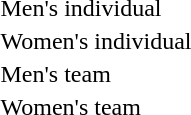<table>
<tr>
<td>Men's individual</td>
<td></td>
<td></td>
<td></td>
</tr>
<tr>
<td>Women's individual</td>
<td></td>
<td></td>
<td></td>
</tr>
<tr>
<td>Men's team</td>
<td></td>
<td></td>
<td></td>
</tr>
<tr>
<td>Women's team</td>
<td></td>
<td></td>
<td></td>
</tr>
<tr>
</tr>
</table>
